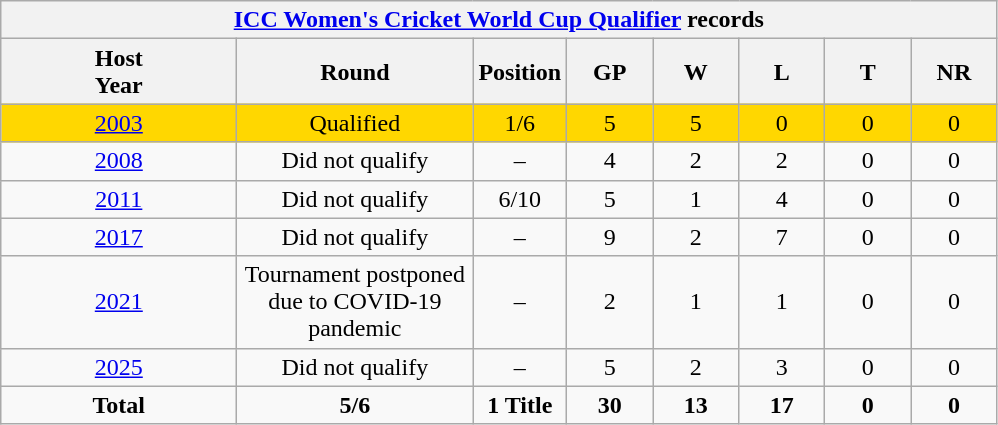<table class="wikitable" style="text-align: center; width=900px;">
<tr>
<th colspan=9><a href='#'>ICC Women's Cricket World Cup Qualifier</a> records</th>
</tr>
<tr>
<th width=150>Host<br>Year</th>
<th width=150>Round</th>
<th width=50>Position</th>
<th width=50>GP</th>
<th width=50>W</th>
<th width=50>L</th>
<th width=50>T</th>
<th width=50>NR</th>
</tr>
<tr bgcolor=gold>
<td> <a href='#'>2003</a></td>
<td>Qualified</td>
<td>1/6</td>
<td>5</td>
<td>5</td>
<td>0</td>
<td>0</td>
<td>0</td>
</tr>
<tr>
<td> <a href='#'>2008</a></td>
<td>Did not qualify</td>
<td>–</td>
<td>4</td>
<td>2</td>
<td>2</td>
<td>0</td>
<td>0</td>
</tr>
<tr>
<td> <a href='#'>2011</a></td>
<td>Did not qualify</td>
<td>6/10</td>
<td>5</td>
<td>1</td>
<td>4</td>
<td>0</td>
<td>0</td>
</tr>
<tr>
<td> <a href='#'>2017</a></td>
<td>Did not qualify</td>
<td>–</td>
<td>9</td>
<td>2</td>
<td>7</td>
<td>0</td>
<td>0</td>
</tr>
<tr>
<td> <a href='#'>2021</a></td>
<td>Tournament postponed due to COVID-19 pandemic</td>
<td>–</td>
<td>2</td>
<td>1</td>
<td>1</td>
<td>0</td>
<td>0</td>
</tr>
<tr>
<td> <a href='#'>2025</a></td>
<td>Did not qualify</td>
<td>–</td>
<td>5</td>
<td>2</td>
<td>3</td>
<td>0</td>
<td>0</td>
</tr>
<tr>
<td><strong>Total</strong></td>
<td><strong>5/6</strong></td>
<td><strong>1 Title</strong></td>
<td><strong>30</strong></td>
<td><strong>13</strong></td>
<td><strong>17</strong></td>
<td><strong>0</strong></td>
<td><strong>0</strong></td>
</tr>
</table>
